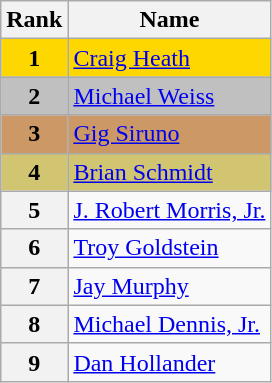<table class="wikitable">
<tr>
<th>Rank</th>
<th>Name</th>
</tr>
<tr bgcolor="gold">
<td align="center"><strong>1</strong></td>
<td><a href='#'>Craig Heath</a></td>
</tr>
<tr bgcolor="silver">
<td align="center"><strong>2</strong></td>
<td><a href='#'>Michael Weiss</a></td>
</tr>
<tr bgcolor="cc9966">
<td align="center"><strong>3</strong></td>
<td><a href='#'>Gig Siruno</a></td>
</tr>
<tr bgcolor="#d1c571">
<td align="center"><strong>4</strong></td>
<td><a href='#'>Brian Schmidt</a></td>
</tr>
<tr>
<th>5</th>
<td><a href='#'>J. Robert Morris, Jr.</a></td>
</tr>
<tr>
<th>6</th>
<td><a href='#'>Troy Goldstein</a></td>
</tr>
<tr>
<th>7</th>
<td><a href='#'>Jay Murphy</a></td>
</tr>
<tr>
<th>8</th>
<td><a href='#'>Michael Dennis, Jr.</a></td>
</tr>
<tr>
<th>9</th>
<td><a href='#'>Dan Hollander</a></td>
</tr>
</table>
